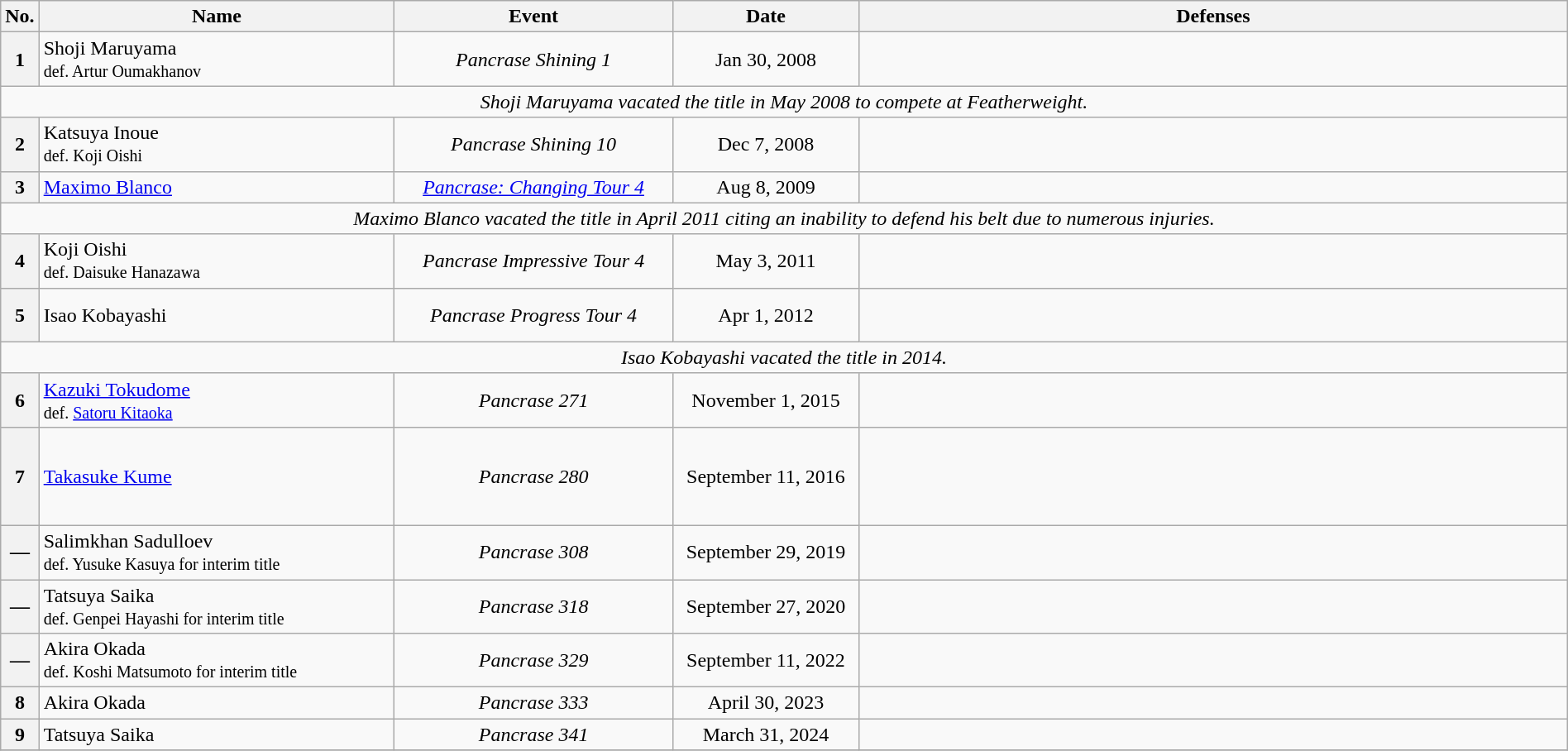<table class="wikitable" width=100%>
<tr>
<th width=1%>No.</th>
<th width=23%>Name</th>
<th width=18%>Event</th>
<th width=12%>Date</th>
<th width=46%>Defenses</th>
</tr>
<tr>
<th>1</th>
<td align=left> Shoji Maruyama<br><small>def. Artur Oumakhanov</small></td>
<td align=center><em>Pancrase Shining 1</em><br></td>
<td align=center>Jan 30, 2008</td>
<td></td>
</tr>
<tr>
<td colspan=5 align=center><em>Shoji Maruyama vacated the title in May 2008 to compete at Featherweight.</em></td>
</tr>
<tr>
<th>2</th>
<td align=left> Katsuya Inoue<br><small>def. Koji Oishi</small></td>
<td align=center><em>Pancrase Shining 10</em><br></td>
<td align=center>Dec 7, 2008</td>
<td><br></td>
</tr>
<tr>
<th>3</th>
<td align=left> <a href='#'>Maximo Blanco</a></td>
<td align=center><em><a href='#'>Pancrase: Changing Tour 4</a></em><br></td>
<td align=center>Aug 8, 2009</td>
<td></td>
</tr>
<tr>
<td colspan=5 align=center><em>Maximo Blanco vacated the title in April 2011 citing an inability to defend his belt due to numerous injuries.</em></td>
</tr>
<tr>
<th>4</th>
<td align=left> Koji Oishi<br><small>def. Daisuke Hanazawa</small></td>
<td align=center><em>Pancrase Impressive Tour 4</em><br></td>
<td align=center>May 3, 2011</td>
<td></td>
</tr>
<tr>
<th>5</th>
<td align=left> Isao Kobayashi</td>
<td align=center><em>Pancrase Progress Tour 4</em><br></td>
<td align=center>Apr 1, 2012</td>
<td><br><br></td>
</tr>
<tr>
<td colspan=5 align=center><em>Isao Kobayashi vacated the title in 2014.</em></td>
</tr>
<tr>
<th>6</th>
<td align=left> <a href='#'>Kazuki Tokudome</a> <br> <small> def. <a href='#'>Satoru Kitaoka</a></small></td>
<td align=center><em>Pancrase 271</em><br></td>
<td align=center>November 1, 2015</td>
<td><br><br></td>
</tr>
<tr>
<th>7</th>
<td align=left> <a href='#'>Takasuke Kume</a></td>
<td align=center><em>Pancrase 280</em><br></td>
<td align=center>September 11, 2016</td>
<td><br><br>
<br>
<br></td>
</tr>
<tr>
<th>—</th>
<td align=left> Salimkhan Sadulloev<br><small>def. Yusuke Kasuya for interim title</small></td>
<td align=center><em>Pancrase 308</em><br></td>
<td align=center>September 29, 2019</td>
<td></td>
</tr>
<tr>
<th>—</th>
<td align=left> Tatsuya Saika<br><small>def. Genpei Hayashi for interim title</small></td>
<td align=center><em>Pancrase 318</em><br></td>
<td align=center>September 27, 2020</td>
<td></td>
</tr>
<tr>
<th>—</th>
<td align=left> Akira Okada<br><small>def. Koshi Matsumoto for interim title</small></td>
<td align=center><em>Pancrase 329</em><br></td>
<td align=center>September 11, 2022</td>
<td></td>
</tr>
<tr>
<th>8</th>
<td align=left> Akira Okada</td>
<td align=center><em>Pancrase 333</em><br></td>
<td align=center>April 30, 2023</td>
<td></td>
</tr>
<tr>
<th>9</th>
<td align=left> Tatsuya Saika</td>
<td align=center><em>Pancrase 341</em><br></td>
<td align=center>March 31, 2024</td>
<td></td>
</tr>
<tr>
</tr>
</table>
